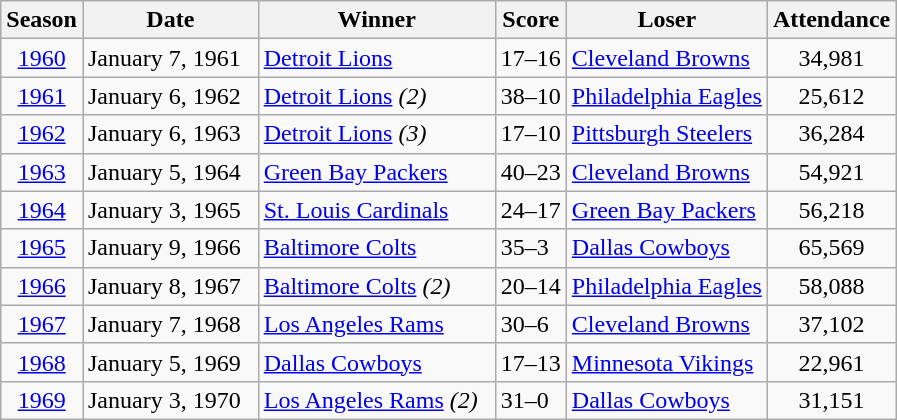<table class="wikitable">
<tr>
<th>Season</th>
<th>Date</th>
<th>Winner</th>
<th>Score</th>
<th>Loser</th>
<th>Attendance</th>
</tr>
<tr>
<td align=center><a href='#'>1960</a></td>
<td>January 7, 1961  </td>
<td><a href='#'>Detroit Lions</a></td>
<td>17–16</td>
<td><a href='#'>Cleveland Browns</a></td>
<td align=center>34,981</td>
</tr>
<tr>
<td align=center><a href='#'>1961</a></td>
<td>January 6, 1962</td>
<td><a href='#'>Detroit Lions</a> <em>(2)</em></td>
<td>38–10</td>
<td><a href='#'>Philadelphia Eagles</a></td>
<td align=center>25,612</td>
</tr>
<tr>
<td align=center><a href='#'>1962</a></td>
<td>January 6, 1963</td>
<td><a href='#'>Detroit Lions</a> <em>(3)</em></td>
<td>17–10</td>
<td><a href='#'>Pittsburgh Steelers</a></td>
<td align=center>36,284</td>
</tr>
<tr>
<td align=center><a href='#'>1963</a></td>
<td>January 5, 1964</td>
<td><a href='#'>Green Bay Packers</a></td>
<td>40–23</td>
<td><a href='#'>Cleveland Browns</a></td>
<td align=center>54,921</td>
</tr>
<tr>
<td align=center><a href='#'>1964</a></td>
<td>January 3, 1965</td>
<td><a href='#'>St. Louis Cardinals</a></td>
<td>24–17</td>
<td><a href='#'>Green Bay Packers</a></td>
<td align=center>56,218</td>
</tr>
<tr>
<td align=center><a href='#'>1965</a></td>
<td>January 9, 1966</td>
<td><a href='#'>Baltimore Colts</a></td>
<td>35–3</td>
<td><a href='#'>Dallas Cowboys</a></td>
<td align=center>65,569</td>
</tr>
<tr>
<td align=center><a href='#'>1966</a></td>
<td>January 8, 1967</td>
<td><a href='#'>Baltimore Colts</a> <em>(2)</em></td>
<td>20–14</td>
<td><a href='#'>Philadelphia Eagles</a></td>
<td align=center>58,088</td>
</tr>
<tr>
<td align=center><a href='#'>1967</a></td>
<td>January 7, 1968</td>
<td><a href='#'>Los Angeles Rams</a></td>
<td>30–6</td>
<td><a href='#'>Cleveland Browns</a></td>
<td align=center>37,102</td>
</tr>
<tr>
<td align=center><a href='#'>1968</a></td>
<td>January 5, 1969</td>
<td><a href='#'>Dallas Cowboys</a></td>
<td>17–13</td>
<td><a href='#'>Minnesota Vikings</a></td>
<td align=center>22,961</td>
</tr>
<tr>
<td align=center><a href='#'>1969</a></td>
<td>January 3, 1970</td>
<td><a href='#'>Los Angeles Rams</a> <em>(2)</em>  </td>
<td>31–0</td>
<td><a href='#'>Dallas Cowboys</a></td>
<td align=center>31,151</td>
</tr>
</table>
